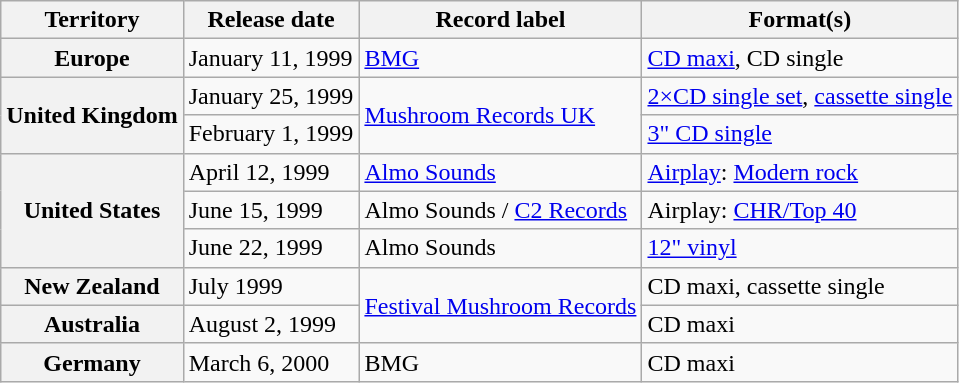<table class="wikitable plainrowheaders">
<tr>
<th scope="col">Territory</th>
<th scope="col">Release date</th>
<th scope="col">Record label</th>
<th scope="col">Format(s)</th>
</tr>
<tr>
<th scope="row">Europe</th>
<td>January 11, 1999</td>
<td><a href='#'>BMG</a></td>
<td><a href='#'>CD maxi</a>, CD single</td>
</tr>
<tr>
<th scope="row" rowspan="2">United Kingdom</th>
<td>January 25, 1999</td>
<td rowspan="2"><a href='#'>Mushroom Records UK</a></td>
<td><a href='#'>2×CD single set</a>, <a href='#'>cassette single</a></td>
</tr>
<tr>
<td>February 1, 1999</td>
<td><a href='#'>3" CD single</a></td>
</tr>
<tr>
<th scope="row" rowspan="3">United States</th>
<td>April 12, 1999</td>
<td><a href='#'>Almo Sounds</a></td>
<td><a href='#'>Airplay</a>: <a href='#'>Modern rock</a></td>
</tr>
<tr>
<td>June 15, 1999</td>
<td>Almo Sounds / <a href='#'>C2 Records</a></td>
<td>Airplay: <a href='#'>CHR/Top 40</a></td>
</tr>
<tr>
<td>June 22, 1999</td>
<td>Almo Sounds</td>
<td><a href='#'>12" vinyl</a></td>
</tr>
<tr>
<th scope="row">New Zealand</th>
<td>July 1999</td>
<td rowspan="2"><a href='#'>Festival Mushroom Records</a></td>
<td>CD maxi, cassette single</td>
</tr>
<tr>
<th scope="row">Australia</th>
<td>August 2, 1999</td>
<td>CD maxi</td>
</tr>
<tr>
<th scope="row">Germany</th>
<td>March 6, 2000</td>
<td>BMG</td>
<td>CD maxi</td>
</tr>
</table>
